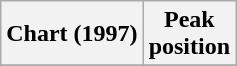<table class="wikitable sortable plainrowheaders">
<tr>
<th>Chart (1997)</th>
<th>Peak<br>position</th>
</tr>
<tr>
</tr>
</table>
